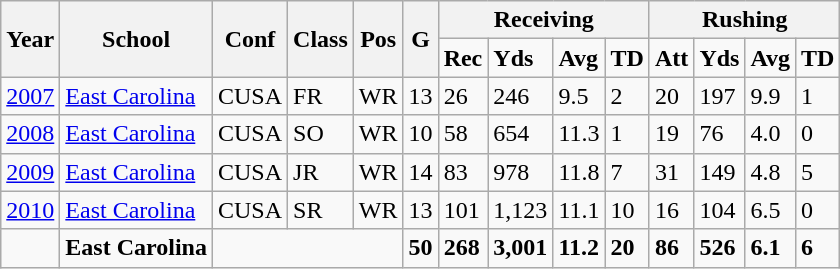<table class="wikitable">
<tr>
<th rowspan="2">Year</th>
<th rowspan="2">School</th>
<th rowspan="2">Conf</th>
<th rowspan="2">Class</th>
<th rowspan="2">Pos</th>
<th rowspan="2">G</th>
<th colspan="4" style="text-align: center; font-weight:bold;">Receiving</th>
<th colspan="4" style="text-align: center; font-weight:bold;">Rushing</th>
</tr>
<tr>
<td style="font-weight:bold;">Rec</td>
<td style="font-weight:bold;">Yds</td>
<td style="font-weight:bold;">Avg</td>
<td style="font-weight:bold;">TD</td>
<td style="font-weight:bold;">Att</td>
<td style="font-weight:bold;">Yds</td>
<td style="font-weight:bold;">Avg</td>
<td style="font-weight:bold;">TD</td>
</tr>
<tr>
<td><a href='#'>2007</a></td>
<td><a href='#'>East Carolina</a></td>
<td>CUSA</td>
<td>FR</td>
<td>WR</td>
<td>13</td>
<td>26</td>
<td>246</td>
<td>9.5</td>
<td>2</td>
<td>20</td>
<td>197</td>
<td>9.9</td>
<td>1</td>
</tr>
<tr>
<td><a href='#'>2008</a></td>
<td><a href='#'>East Carolina</a></td>
<td>CUSA</td>
<td>SO</td>
<td>WR</td>
<td>10</td>
<td>58</td>
<td>654</td>
<td>11.3</td>
<td>1</td>
<td>19</td>
<td>76</td>
<td>4.0</td>
<td>0</td>
</tr>
<tr>
<td><a href='#'>2009</a></td>
<td><a href='#'>East Carolina</a></td>
<td>CUSA</td>
<td>JR</td>
<td>WR</td>
<td>14</td>
<td>83</td>
<td>978</td>
<td>11.8</td>
<td>7</td>
<td>31</td>
<td>149</td>
<td>4.8</td>
<td>5</td>
</tr>
<tr>
<td><a href='#'>2010</a></td>
<td><a href='#'>East Carolina</a></td>
<td>CUSA</td>
<td>SR</td>
<td>WR</td>
<td>13</td>
<td>101</td>
<td>1,123</td>
<td>11.1</td>
<td>10</td>
<td>16</td>
<td>104</td>
<td>6.5</td>
<td>0</td>
</tr>
<tr>
<td style="font-weight:bold;"></td>
<td style="font-weight:bold;">East Carolina</td>
<td colspan="3" style="font-weight:bold;"></td>
<td style="font-weight:bold;">50</td>
<td style="font-weight:bold;">268</td>
<td style="font-weight:bold;">3,001</td>
<td style="font-weight:bold;">11.2</td>
<td style="font-weight:bold;">20</td>
<td style="font-weight:bold;">86</td>
<td style="font-weight:bold;">526</td>
<td style="font-weight:bold;">6.1</td>
<td style="font-weight:bold;">6</td>
</tr>
</table>
